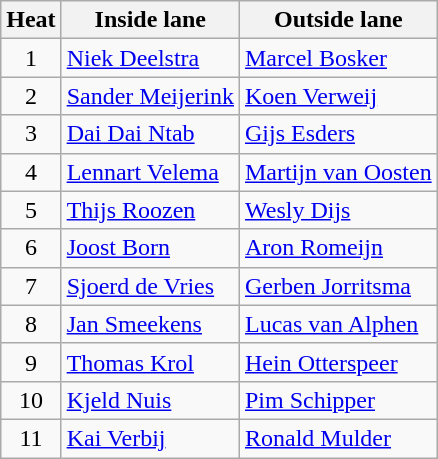<table class="wikitable">
<tr>
<th>Heat</th>
<th>Inside lane</th>
<th>Outside lane</th>
</tr>
<tr>
<td align="center">1</td>
<td><a href='#'>Niek Deelstra</a></td>
<td><a href='#'>Marcel Bosker</a></td>
</tr>
<tr>
<td align="center">2</td>
<td><a href='#'>Sander Meijerink</a></td>
<td><a href='#'>Koen Verweij</a></td>
</tr>
<tr>
<td align="center">3</td>
<td><a href='#'>Dai Dai Ntab</a></td>
<td><a href='#'>Gijs Esders</a></td>
</tr>
<tr>
<td align="center">4</td>
<td><a href='#'>Lennart Velema</a></td>
<td><a href='#'>Martijn van Oosten</a></td>
</tr>
<tr>
<td align="center">5</td>
<td><a href='#'>Thijs Roozen</a></td>
<td><a href='#'>Wesly Dijs</a></td>
</tr>
<tr>
<td align="center">6</td>
<td><a href='#'>Joost Born</a></td>
<td><a href='#'>Aron Romeijn</a></td>
</tr>
<tr>
<td align="center">7</td>
<td><a href='#'>Sjoerd de Vries</a></td>
<td><a href='#'>Gerben Jorritsma</a></td>
</tr>
<tr>
<td align="center">8</td>
<td><a href='#'>Jan Smeekens</a></td>
<td><a href='#'>Lucas van Alphen</a></td>
</tr>
<tr>
<td align="center">9</td>
<td><a href='#'>Thomas Krol</a></td>
<td><a href='#'>Hein Otterspeer</a></td>
</tr>
<tr>
<td align="center">10</td>
<td><a href='#'>Kjeld Nuis</a></td>
<td><a href='#'>Pim Schipper</a></td>
</tr>
<tr>
<td align="center">11</td>
<td><a href='#'>Kai Verbij</a></td>
<td><a href='#'>Ronald Mulder</a></td>
</tr>
</table>
